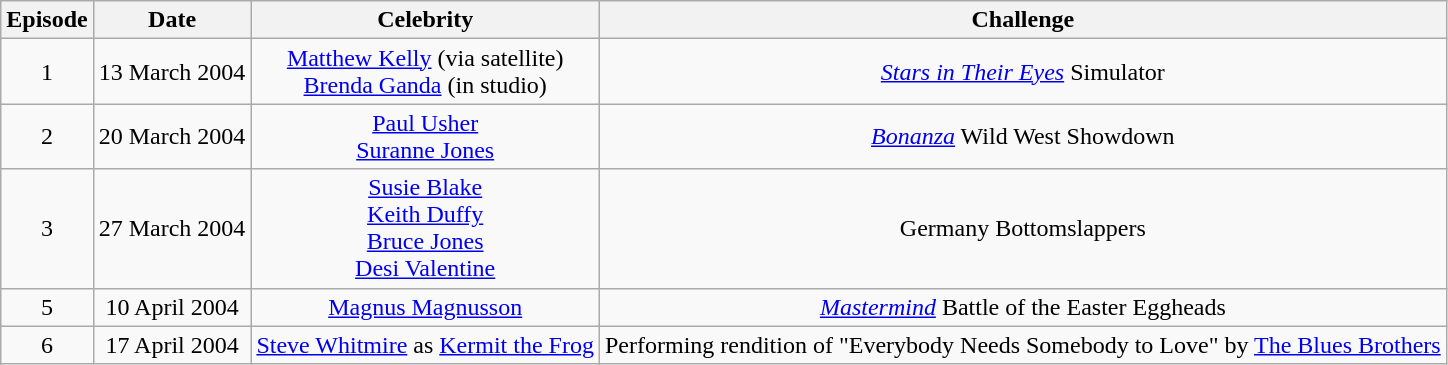<table class="wikitable" style="text-align:center">
<tr>
<th>Episode</th>
<th>Date</th>
<th>Celebrity</th>
<th>Challenge</th>
</tr>
<tr>
<td>1</td>
<td>13 March 2004</td>
<td><a href='#'>Matthew Kelly</a> (via satellite)<br><a href='#'>Brenda Ganda</a> (in studio)</td>
<td><em><a href='#'>Stars in Their Eyes</a></em> Simulator</td>
</tr>
<tr>
<td>2</td>
<td>20 March 2004</td>
<td><a href='#'>Paul Usher</a><br><a href='#'>Suranne Jones</a></td>
<td><em><a href='#'>Bonanza</a></em> Wild West Showdown</td>
</tr>
<tr>
<td>3</td>
<td>27 March 2004</td>
<td><a href='#'>Susie Blake</a><br><a href='#'>Keith Duffy</a><br><a href='#'>Bruce Jones</a><br><a href='#'>Desi Valentine</a></td>
<td>Germany Bottomslappers</td>
</tr>
<tr>
<td>5</td>
<td>10 April 2004</td>
<td><a href='#'>Magnus Magnusson</a></td>
<td><em><a href='#'>Mastermind</a></em> Battle of the Easter Eggheads</td>
</tr>
<tr>
<td>6</td>
<td>17 April 2004</td>
<td><a href='#'>Steve Whitmire</a> as <a href='#'>Kermit the Frog</a></td>
<td>Performing rendition of "Everybody Needs Somebody to Love" by <a href='#'>The Blues Brothers</a></td>
</tr>
</table>
